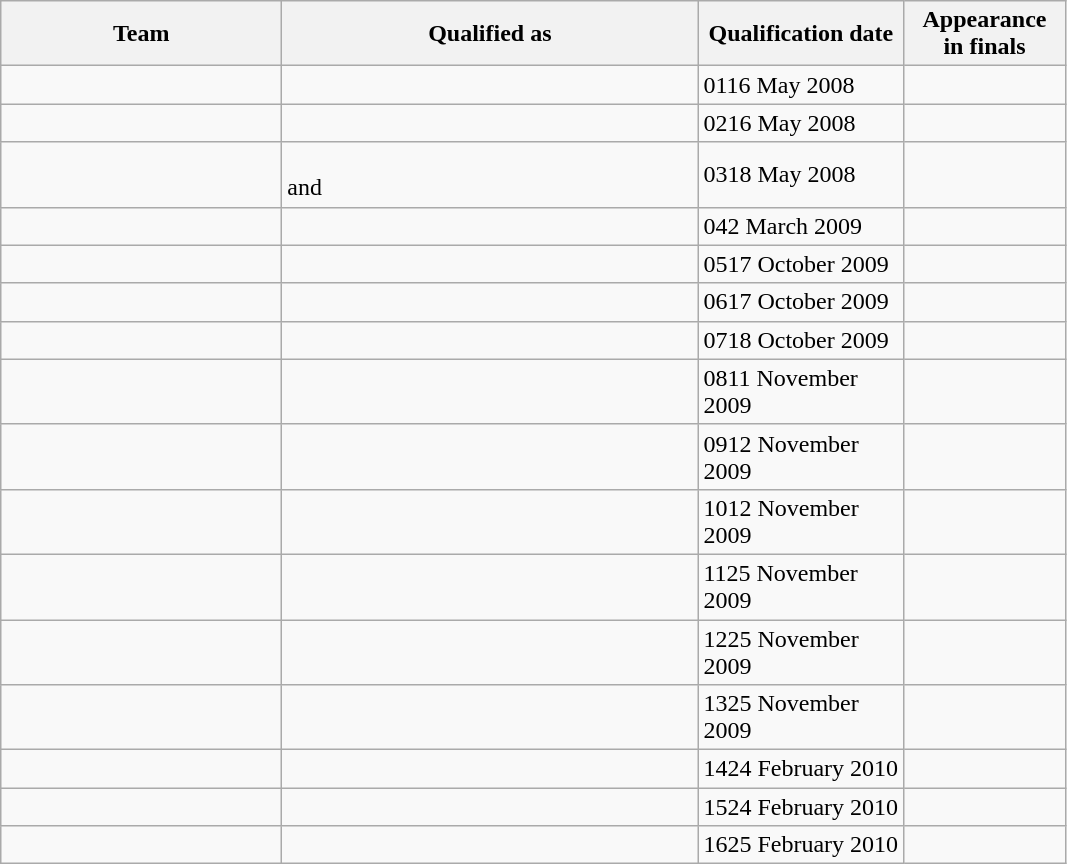<table class="wikitable sortable" style="text-align: left;">
<tr>
<th width="180">Team</th>
<th width="270">Qualified as</th>
<th width="130">Qualification date</th>
<th width="100">Appearance<br>in finals</th>
</tr>
<tr>
<td></td>
<td></td>
<td><span>01</span>16 May 2008</td>
<td></td>
</tr>
<tr>
<td></td>
<td></td>
<td><span>02</span>16 May 2008</td>
<td></td>
</tr>
<tr>
<td></td>
<td> <br> and </td>
<td><span>03</span>18 May 2008</td>
<td></td>
</tr>
<tr>
<td></td>
<td></td>
<td><span>04</span>2 March 2009</td>
<td></td>
</tr>
<tr>
<td></td>
<td></td>
<td><span>05</span>17 October 2009</td>
<td></td>
</tr>
<tr>
<td></td>
<td></td>
<td><span>06</span>17 October 2009</td>
<td></td>
</tr>
<tr>
<td></td>
<td></td>
<td><span>07</span>18 October 2009</td>
<td></td>
</tr>
<tr>
<td></td>
<td></td>
<td><span>08</span>11 November 2009</td>
<td></td>
</tr>
<tr>
<td></td>
<td></td>
<td><span>09</span>12 November 2009</td>
<td></td>
</tr>
<tr>
<td></td>
<td></td>
<td><span>10</span>12 November 2009</td>
<td></td>
</tr>
<tr>
<td></td>
<td></td>
<td><span>11</span>25 November 2009</td>
<td></td>
</tr>
<tr>
<td></td>
<td></td>
<td><span>12</span>25 November 2009</td>
<td></td>
</tr>
<tr>
<td></td>
<td></td>
<td><span>13</span>25 November 2009</td>
<td></td>
</tr>
<tr>
<td></td>
<td></td>
<td><span>14</span>24 February 2010</td>
<td></td>
</tr>
<tr>
<td></td>
<td></td>
<td><span>15</span>24 February 2010</td>
<td></td>
</tr>
<tr>
<td></td>
<td></td>
<td><span>16</span>25 February 2010</td>
<td></td>
</tr>
</table>
